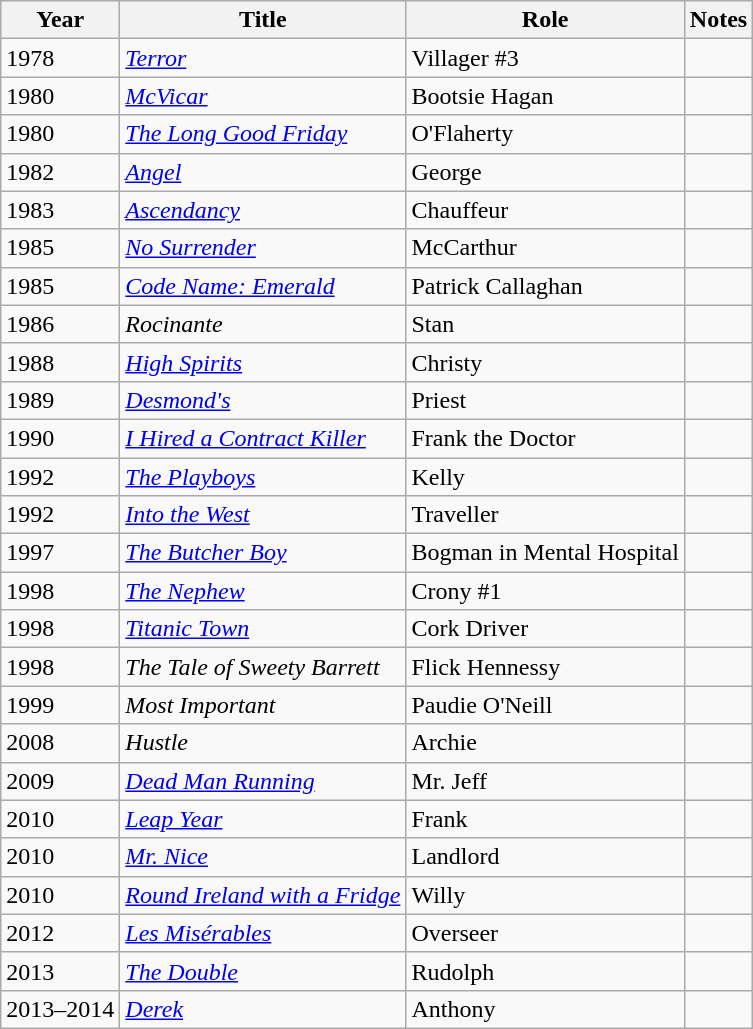<table class="wikitable">
<tr>
<th>Year</th>
<th>Title</th>
<th>Role</th>
<th>Notes</th>
</tr>
<tr>
<td>1978</td>
<td><em><a href='#'>Terror</a></em></td>
<td>Villager #3</td>
<td></td>
</tr>
<tr>
<td>1980</td>
<td><em><a href='#'>McVicar</a></em></td>
<td>Bootsie Hagan</td>
<td></td>
</tr>
<tr>
<td>1980</td>
<td><em><a href='#'>The Long Good Friday</a></em></td>
<td>O'Flaherty</td>
<td></td>
</tr>
<tr>
<td>1982</td>
<td><em><a href='#'>Angel</a></em></td>
<td>George</td>
<td></td>
</tr>
<tr>
<td>1983</td>
<td><em><a href='#'>Ascendancy</a></em></td>
<td>Chauffeur</td>
<td></td>
</tr>
<tr>
<td>1985</td>
<td><em><a href='#'>No Surrender</a></em></td>
<td>McCarthur</td>
<td></td>
</tr>
<tr>
<td>1985</td>
<td><em><a href='#'>Code Name: Emerald</a></em></td>
<td>Patrick Callaghan</td>
<td></td>
</tr>
<tr>
<td>1986</td>
<td><em>Rocinante</em></td>
<td>Stan</td>
<td></td>
</tr>
<tr>
<td>1988</td>
<td><em><a href='#'>High Spirits</a></em></td>
<td>Christy</td>
<td></td>
</tr>
<tr>
<td>1989</td>
<td><em><a href='#'>Desmond's</a></em></td>
<td>Priest</td>
<td></td>
</tr>
<tr>
<td>1990</td>
<td><em><a href='#'>I Hired a Contract Killer</a></em></td>
<td>Frank the Doctor</td>
<td></td>
</tr>
<tr>
<td>1992</td>
<td><em><a href='#'>The Playboys</a></em></td>
<td>Kelly</td>
<td></td>
</tr>
<tr>
<td>1992</td>
<td><em><a href='#'>Into the West</a></em></td>
<td>Traveller</td>
<td></td>
</tr>
<tr>
<td>1997</td>
<td><em><a href='#'>The Butcher Boy</a></em></td>
<td>Bogman in Mental Hospital</td>
<td></td>
</tr>
<tr>
<td>1998</td>
<td><em><a href='#'>The Nephew</a></em></td>
<td>Crony #1</td>
<td></td>
</tr>
<tr>
<td>1998</td>
<td><em><a href='#'>Titanic Town</a></em></td>
<td>Cork Driver</td>
<td></td>
</tr>
<tr>
<td>1998</td>
<td><em>The Tale of Sweety Barrett</em></td>
<td>Flick Hennessy</td>
<td></td>
</tr>
<tr>
<td>1999</td>
<td><em>Most Important</em></td>
<td>Paudie O'Neill</td>
<td></td>
</tr>
<tr>
<td>2008</td>
<td><em>Hustle</em></td>
<td>Archie</td>
<td></td>
</tr>
<tr>
<td>2009</td>
<td><em><a href='#'>Dead Man Running</a></em></td>
<td>Mr. Jeff</td>
<td></td>
</tr>
<tr>
<td>2010</td>
<td><em><a href='#'>Leap Year</a></em></td>
<td>Frank</td>
<td></td>
</tr>
<tr>
<td>2010</td>
<td><em><a href='#'>Mr. Nice</a></em></td>
<td>Landlord</td>
<td></td>
</tr>
<tr>
<td>2010</td>
<td><em><a href='#'>Round Ireland with a Fridge</a></em></td>
<td>Willy</td>
<td></td>
</tr>
<tr>
<td>2012</td>
<td><em><a href='#'>Les Misérables</a></em></td>
<td>Overseer</td>
<td></td>
</tr>
<tr>
<td>2013</td>
<td><em><a href='#'>The Double</a></em></td>
<td>Rudolph</td>
<td></td>
</tr>
<tr>
<td>2013–2014</td>
<td><em><a href='#'>Derek</a></em></td>
<td>Anthony</td>
<td></td>
</tr>
</table>
